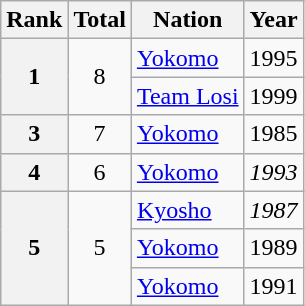<table class="wikitable">
<tr>
<th>Rank</th>
<th>Total</th>
<th>Nation</th>
<th>Year</th>
</tr>
<tr>
<th rowspan="2">1</th>
<td rowspan="2" style="text-align:center;">8</td>
<td> <a href='#'>Yokomo</a></td>
<td style="text-align:center;">1995</td>
</tr>
<tr>
<td> <a href='#'>Team Losi</a></td>
<td style="text-align:center;">1999</td>
</tr>
<tr>
<th>3</th>
<td style="text-align:center;">7</td>
<td> <a href='#'>Yokomo</a></td>
<td style="text-align:center;">1985</td>
</tr>
<tr>
<th>4</th>
<td style="text-align:center;">6</td>
<td> <a href='#'>Yokomo</a></td>
<td style="text-align:center;"><em>1993</em></td>
</tr>
<tr>
<th rowspan="3">5</th>
<td rowspan="3" style="text-align:center;">5</td>
<td> <a href='#'>Kyosho</a></td>
<td style="text-align:center;"><em>1987</em></td>
</tr>
<tr>
<td> <a href='#'>Yokomo</a></td>
<td style="text-align:center;">1989</td>
</tr>
<tr>
<td> <a href='#'>Yokomo</a></td>
<td style="text-align:center;">1991</td>
</tr>
</table>
